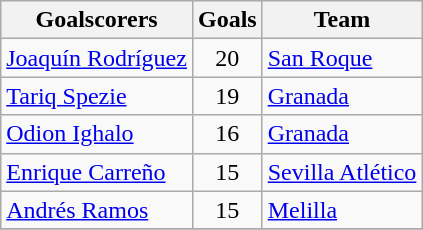<table class="wikitable sortable">
<tr>
<th>Goalscorers</th>
<th>Goals</th>
<th>Team</th>
</tr>
<tr>
<td> <a href='#'>Joaquín Rodríguez</a></td>
<td align=center>20</td>
<td><a href='#'>San Roque</a></td>
</tr>
<tr>
<td> <a href='#'>Tariq Spezie</a></td>
<td align=center>19</td>
<td><a href='#'>Granada</a></td>
</tr>
<tr>
<td> <a href='#'>Odion Ighalo</a></td>
<td align=center>16</td>
<td><a href='#'>Granada</a></td>
</tr>
<tr>
<td> <a href='#'>Enrique Carreño</a></td>
<td align=center>15</td>
<td><a href='#'>Sevilla Atlético</a></td>
</tr>
<tr>
<td> <a href='#'>Andrés Ramos</a></td>
<td align=center>15</td>
<td><a href='#'>Melilla</a></td>
</tr>
<tr>
</tr>
</table>
